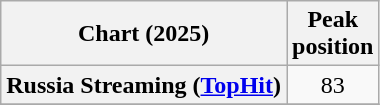<table class="wikitable plainrowheaders" style="text-align:center">
<tr>
<th scope="col">Chart (2025)</th>
<th scope="col">Peak<br>position</th>
</tr>
<tr>
<th scope="row">Russia Streaming (<a href='#'>TopHit</a>)</th>
<td>83</td>
</tr>
<tr>
</tr>
</table>
